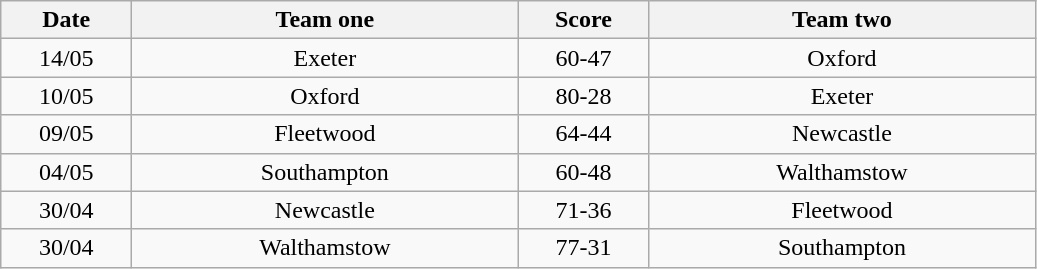<table class="wikitable" style="text-align: center">
<tr>
<th width=80>Date</th>
<th width=250>Team one</th>
<th width=80>Score</th>
<th width=250>Team two</th>
</tr>
<tr>
<td>14/05</td>
<td>Exeter</td>
<td>60-47</td>
<td>Oxford</td>
</tr>
<tr>
<td>10/05</td>
<td>Oxford</td>
<td>80-28</td>
<td>Exeter</td>
</tr>
<tr>
<td>09/05</td>
<td>Fleetwood</td>
<td>64-44</td>
<td>Newcastle</td>
</tr>
<tr>
<td>04/05</td>
<td>Southampton</td>
<td>60-48</td>
<td>Walthamstow</td>
</tr>
<tr>
<td>30/04</td>
<td>Newcastle</td>
<td>71-36</td>
<td>Fleetwood</td>
</tr>
<tr>
<td>30/04</td>
<td>Walthamstow</td>
<td>77-31</td>
<td>Southampton</td>
</tr>
</table>
